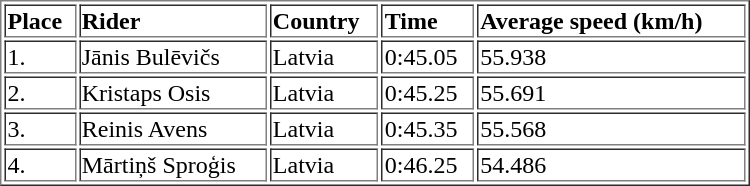<table border="1"  style="text-align:left; width:500px;">
<tr>
<th>Place</th>
<th>Rider</th>
<th>Country</th>
<th>Time</th>
<th>Average speed (km/h)</th>
</tr>
<tr>
<td>1.</td>
<td>Jānis Bulēvičs</td>
<td>Latvia</td>
<td>0:45.05</td>
<td>55.938</td>
</tr>
<tr>
<td>2.</td>
<td>Kristaps Osis</td>
<td>Latvia</td>
<td>0:45.25</td>
<td>55.691</td>
</tr>
<tr>
<td>3.</td>
<td>Reinis Avens</td>
<td>Latvia</td>
<td>0:45.35</td>
<td>55.568</td>
</tr>
<tr>
<td>4.</td>
<td>Mārtiņš Sproģis</td>
<td>Latvia</td>
<td>0:46.25</td>
<td>54.486</td>
</tr>
</table>
